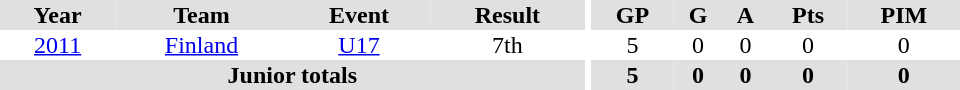<table border="0" cellpadding="1" cellspacing="0" ID="Table3" style="text-align:center; width:40em">
<tr ALIGN="center" bgcolor="#e0e0e0">
<th>Year</th>
<th>Team</th>
<th>Event</th>
<th>Result</th>
<th rowspan="99" bgcolor="#ffffff"></th>
<th>GP</th>
<th>G</th>
<th>A</th>
<th>Pts</th>
<th>PIM</th>
</tr>
<tr>
<td><a href='#'>2011</a></td>
<td><a href='#'>Finland</a></td>
<td><a href='#'>U17</a></td>
<td>7th</td>
<td>5</td>
<td>0</td>
<td>0</td>
<td>0</td>
<td>0</td>
</tr>
<tr bgcolor="#e0e0e0">
<th colspan="4">Junior totals</th>
<th>5</th>
<th>0</th>
<th>0</th>
<th>0</th>
<th>0</th>
</tr>
</table>
